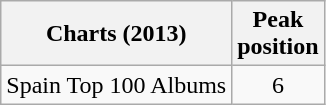<table class="wikitable sortable">
<tr>
<th>Charts (2013)</th>
<th>Peak<br>position</th>
</tr>
<tr>
<td align="left">Spain Top 100 Albums</td>
<td style="text-align:center;">6</td>
</tr>
</table>
